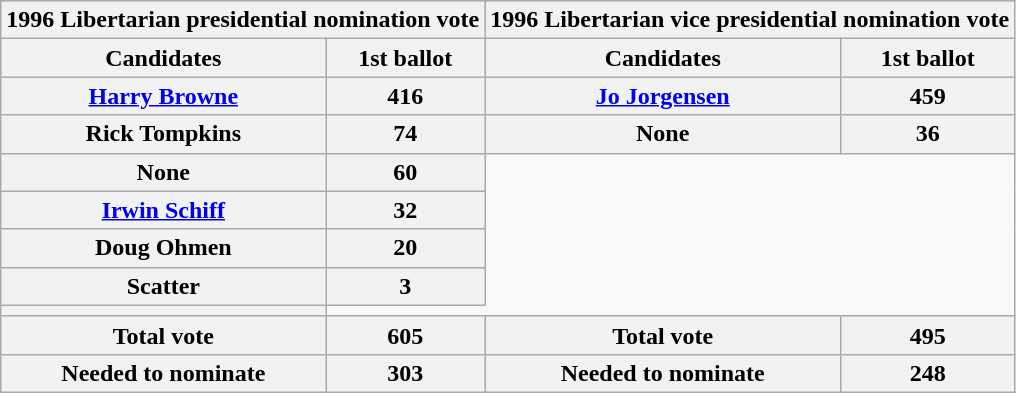<table class="wikitable" style="text-align:center">
<tr style="background:lightgrey;">
<th colspan="2">1996 Libertarian presidential nomination vote</th>
<th colspan="2">1996 Libertarian vice presidential nomination vote</th>
</tr>
<tr style="background:lightgrey;">
<th>Candidates</th>
<th>1st ballot</th>
<th>Candidates</th>
<th>1st ballot</th>
</tr>
<tr>
<th><a href='#'>Harry Browne</a></th>
<th>416</th>
<th><a href='#'>Jo Jorgensen</a></th>
<th>459</th>
</tr>
<tr>
<th>Rick Tompkins</th>
<th>74</th>
<th>None</th>
<th>36</th>
</tr>
<tr>
<th>None</th>
<th>60</th>
</tr>
<tr>
<th><a href='#'>Irwin Schiff</a></th>
<th>32</th>
</tr>
<tr>
<th>Doug Ohmen</th>
<th>20</th>
</tr>
<tr>
<th>Scatter</th>
<th>3</th>
</tr>
<tr>
<th></th>
</tr>
<tr style="background:lightgrey;">
<th>Total vote</th>
<th>605</th>
<th>Total vote</th>
<th>495</th>
</tr>
<tr style="background:lightgrey;">
<th>Needed to nominate</th>
<th>303</th>
<th>Needed to nominate</th>
<th>248</th>
</tr>
</table>
